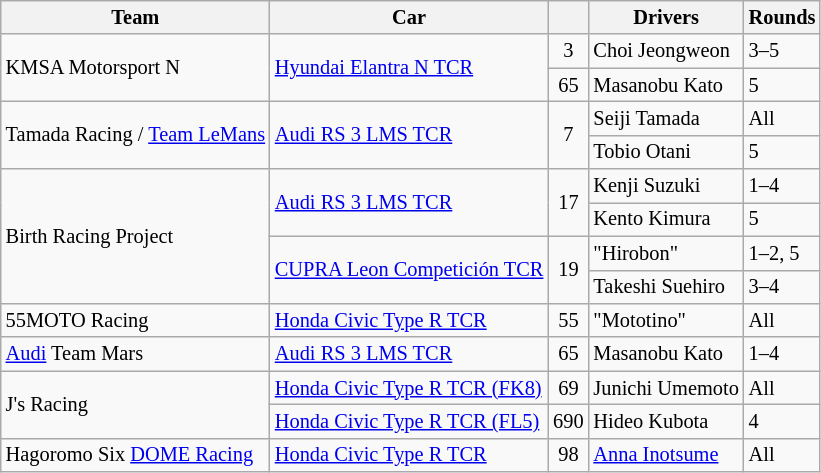<table class="wikitable" style="font-size: 85%;">
<tr>
<th>Team</th>
<th>Car</th>
<th></th>
<th>Drivers</th>
<th>Rounds</th>
</tr>
<tr>
<td rowspan="2"> KMSA Motorsport N</td>
<td rowspan="2"><a href='#'>Hyundai Elantra N TCR</a></td>
<td align="center">3</td>
<td> Choi Jeongweon</td>
<td>3–5</td>
</tr>
<tr>
<td align="center">65</td>
<td> Masanobu Kato</td>
<td>5</td>
</tr>
<tr>
<td rowspan="2"> Tamada Racing / <a href='#'>Team LeMans</a></td>
<td rowspan="2"><a href='#'>Audi RS 3 LMS TCR</a></td>
<td rowspan="2" align="center">7</td>
<td> Seiji Tamada</td>
<td>All</td>
</tr>
<tr>
<td> Tobio Otani</td>
<td>5</td>
</tr>
<tr>
<td rowspan="4"> Birth Racing Project</td>
<td rowspan="2"><a href='#'>Audi RS 3 LMS TCR</a></td>
<td rowspan="2" align="center">17</td>
<td> Kenji Suzuki</td>
<td>1–4</td>
</tr>
<tr>
<td> Kento Kimura</td>
<td>5</td>
</tr>
<tr>
<td rowspan="2"><a href='#'>CUPRA Leon Competición TCR</a></td>
<td rowspan="2" align="center">19</td>
<td> "Hirobon"</td>
<td>1–2, 5</td>
</tr>
<tr>
<td> Takeshi Suehiro</td>
<td>3–4</td>
</tr>
<tr>
<td> 55MOTO Racing</td>
<td><a href='#'>Honda Civic Type R TCR</a></td>
<td align="center">55</td>
<td> "Mototino"</td>
<td>All</td>
</tr>
<tr>
<td> <a href='#'>Audi</a> Team Mars</td>
<td><a href='#'>Audi RS 3 LMS TCR</a></td>
<td align="center">65</td>
<td> Masanobu Kato</td>
<td>1–4</td>
</tr>
<tr>
<td rowspan="2"> J's Racing</td>
<td><a href='#'>Honda Civic Type R TCR (FK8)</a></td>
<td align="center">69</td>
<td> Junichi Umemoto</td>
<td>All</td>
</tr>
<tr>
<td><a href='#'>Honda Civic Type R TCR (FL5)</a></td>
<td align="center">690</td>
<td> Hideo Kubota</td>
<td>4</td>
</tr>
<tr>
<td> Hagoromo Six <a href='#'>DOME Racing</a></td>
<td><a href='#'>Honda Civic Type R TCR</a></td>
<td align="center">98</td>
<td> <a href='#'>Anna Inotsume</a></td>
<td>All</td>
</tr>
</table>
